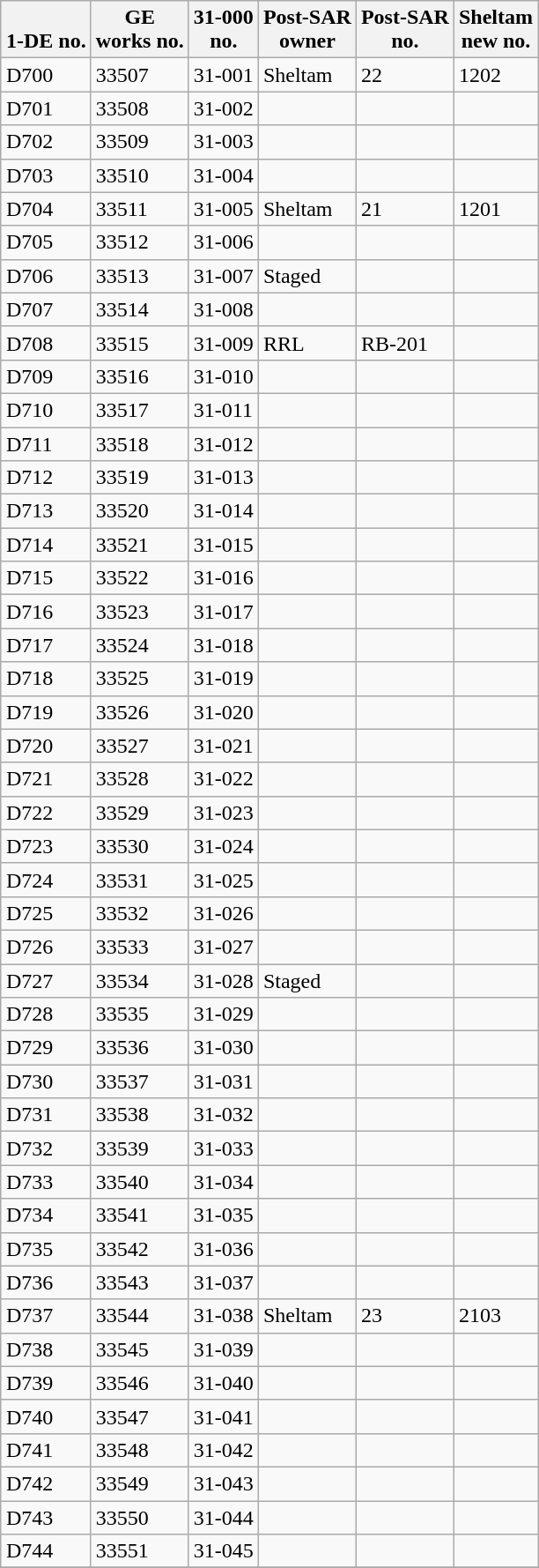<table class="wikitable collapsible collapsed sortable" style="margin:0.5em auto; font-size:100%;">
<tr>
<th><br>1-DE no.</th>
<th>GE<br>works no.</th>
<th>31-000<br>no.</th>
<th>Post-SAR<br>owner</th>
<th>Post-SAR<br>no.</th>
<th>Sheltam<br>new no.</th>
</tr>
<tr>
<td>D700</td>
<td>33507</td>
<td>31-001</td>
<td>Sheltam</td>
<td>22</td>
<td>1202</td>
</tr>
<tr>
<td>D701</td>
<td>33508</td>
<td>31-002</td>
<td></td>
<td></td>
<td></td>
</tr>
<tr>
<td>D702</td>
<td>33509</td>
<td>31-003</td>
<td></td>
<td></td>
<td></td>
</tr>
<tr>
<td>D703</td>
<td>33510</td>
<td>31-004</td>
<td></td>
<td></td>
<td></td>
</tr>
<tr>
<td>D704</td>
<td>33511</td>
<td>31-005</td>
<td>Sheltam</td>
<td>21</td>
<td>1201</td>
</tr>
<tr>
<td>D705</td>
<td>33512</td>
<td>31-006</td>
<td></td>
<td></td>
<td></td>
</tr>
<tr>
<td>D706</td>
<td>33513</td>
<td>31-007</td>
<td>Staged</td>
<td></td>
<td></td>
</tr>
<tr>
<td>D707</td>
<td>33514</td>
<td>31-008</td>
<td></td>
<td></td>
<td></td>
</tr>
<tr>
<td>D708</td>
<td>33515</td>
<td>31-009</td>
<td>RRL</td>
<td>RB-201</td>
<td></td>
</tr>
<tr>
<td>D709</td>
<td>33516</td>
<td>31-010</td>
<td></td>
<td></td>
<td></td>
</tr>
<tr>
<td>D710</td>
<td>33517</td>
<td>31-011</td>
<td></td>
<td></td>
<td></td>
</tr>
<tr>
<td>D711</td>
<td>33518</td>
<td>31-012</td>
<td></td>
<td></td>
<td></td>
</tr>
<tr>
<td>D712</td>
<td>33519</td>
<td>31-013</td>
<td></td>
<td></td>
<td></td>
</tr>
<tr>
<td>D713</td>
<td>33520</td>
<td>31-014</td>
<td></td>
<td></td>
<td></td>
</tr>
<tr>
<td>D714</td>
<td>33521</td>
<td>31-015</td>
<td></td>
<td></td>
<td></td>
</tr>
<tr>
<td>D715</td>
<td>33522</td>
<td>31-016</td>
<td></td>
<td></td>
<td></td>
</tr>
<tr>
<td>D716</td>
<td>33523</td>
<td>31-017</td>
<td></td>
<td></td>
<td></td>
</tr>
<tr>
<td>D717</td>
<td>33524</td>
<td>31-018</td>
<td></td>
<td></td>
<td></td>
</tr>
<tr>
<td>D718</td>
<td>33525</td>
<td>31-019</td>
<td></td>
<td></td>
<td></td>
</tr>
<tr>
<td>D719</td>
<td>33526</td>
<td>31-020</td>
<td></td>
<td></td>
<td></td>
</tr>
<tr>
<td>D720</td>
<td>33527</td>
<td>31-021</td>
<td></td>
<td></td>
<td></td>
</tr>
<tr>
<td>D721</td>
<td>33528</td>
<td>31-022</td>
<td></td>
<td></td>
<td></td>
</tr>
<tr>
<td>D722</td>
<td>33529</td>
<td>31-023</td>
<td></td>
<td></td>
<td></td>
</tr>
<tr>
<td>D723</td>
<td>33530</td>
<td>31-024</td>
<td></td>
<td></td>
<td></td>
</tr>
<tr>
<td>D724</td>
<td>33531</td>
<td>31-025</td>
<td></td>
<td></td>
<td></td>
</tr>
<tr>
<td>D725</td>
<td>33532</td>
<td>31-026</td>
<td></td>
<td></td>
<td></td>
</tr>
<tr>
<td>D726</td>
<td>33533</td>
<td>31-027</td>
<td></td>
<td></td>
<td></td>
</tr>
<tr>
<td>D727</td>
<td>33534</td>
<td>31-028</td>
<td>Staged</td>
<td></td>
<td></td>
</tr>
<tr>
<td>D728</td>
<td>33535</td>
<td>31-029</td>
<td></td>
<td></td>
<td></td>
</tr>
<tr>
<td>D729</td>
<td>33536</td>
<td>31-030</td>
<td></td>
<td></td>
<td></td>
</tr>
<tr>
<td>D730</td>
<td>33537</td>
<td>31-031</td>
<td></td>
<td></td>
<td></td>
</tr>
<tr>
<td>D731</td>
<td>33538</td>
<td>31-032</td>
<td></td>
<td></td>
<td></td>
</tr>
<tr>
<td>D732</td>
<td>33539</td>
<td>31-033</td>
<td></td>
<td></td>
<td></td>
</tr>
<tr>
<td>D733</td>
<td>33540</td>
<td>31-034</td>
<td></td>
<td></td>
<td></td>
</tr>
<tr>
<td>D734</td>
<td>33541</td>
<td>31-035</td>
<td></td>
<td></td>
<td></td>
</tr>
<tr>
<td>D735</td>
<td>33542</td>
<td>31-036</td>
<td></td>
<td></td>
<td></td>
</tr>
<tr>
<td>D736</td>
<td>33543</td>
<td>31-037</td>
<td></td>
<td></td>
<td></td>
</tr>
<tr>
<td>D737</td>
<td>33544</td>
<td>31-038</td>
<td>Sheltam</td>
<td>23</td>
<td>2103</td>
</tr>
<tr>
<td>D738</td>
<td>33545</td>
<td>31-039</td>
<td></td>
<td></td>
<td></td>
</tr>
<tr>
<td>D739</td>
<td>33546</td>
<td>31-040</td>
<td></td>
<td></td>
<td></td>
</tr>
<tr>
<td>D740</td>
<td>33547</td>
<td>31-041</td>
<td></td>
<td></td>
<td></td>
</tr>
<tr>
<td>D741</td>
<td>33548</td>
<td>31-042</td>
<td></td>
<td></td>
<td></td>
</tr>
<tr>
<td>D742</td>
<td>33549</td>
<td>31-043</td>
<td></td>
<td></td>
<td></td>
</tr>
<tr>
<td>D743</td>
<td>33550</td>
<td>31-044</td>
<td></td>
<td></td>
<td></td>
</tr>
<tr>
<td>D744</td>
<td>33551</td>
<td>31-045</td>
<td></td>
<td></td>
<td></td>
</tr>
<tr>
</tr>
</table>
